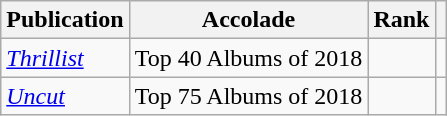<table class="wikitable sortable">
<tr>
<th>Publication</th>
<th>Accolade</th>
<th>Rank</th>
<th class="unsortable"></th>
</tr>
<tr>
<td><em><a href='#'>Thrillist</a></em></td>
<td>Top 40 Albums of 2018</td>
<td></td>
<td></td>
</tr>
<tr>
<td><em><a href='#'>Uncut</a></em></td>
<td>Top 75 Albums of 2018</td>
<td></td>
<td></td>
</tr>
</table>
